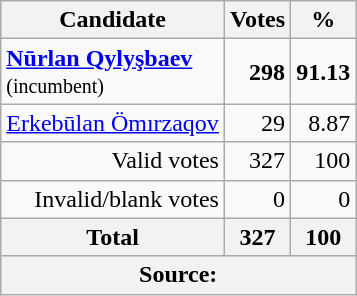<table class="wikitable" style="text-align:right">
<tr>
<th>Candidate</th>
<th>Votes</th>
<th>%</th>
</tr>
<tr>
<td align="left"><strong><a href='#'>Nūrlan Qylyşbaev</a></strong><br><small>(incumbent)</small></td>
<td><strong>298</strong></td>
<td><strong>91.13</strong></td>
</tr>
<tr>
<td align="left"><a href='#'>Erkebūlan Ömırzaqov</a></td>
<td>29</td>
<td>8.87</td>
</tr>
<tr>
<td>Valid votes</td>
<td>327</td>
<td>100</td>
</tr>
<tr>
<td>Invalid/blank votes</td>
<td>0</td>
<td>0</td>
</tr>
<tr>
<th>Total</th>
<th>327</th>
<th>100</th>
</tr>
<tr>
<th colspan="3">Source: </th>
</tr>
</table>
